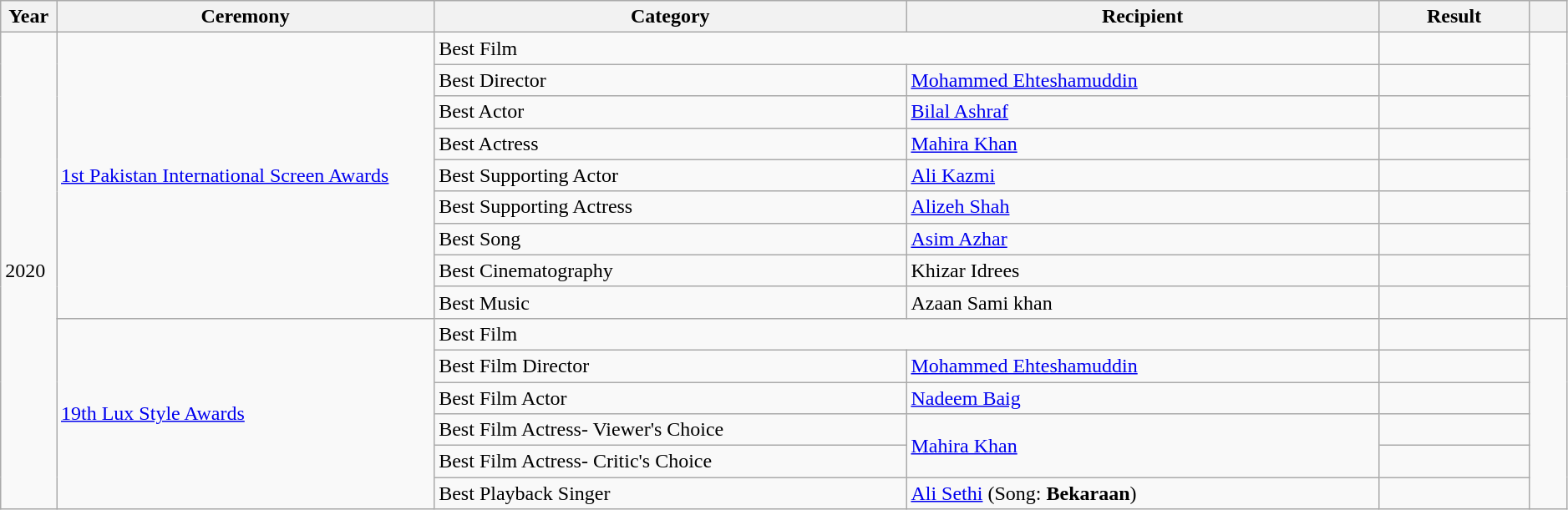<table class="wikitable" style="width:99%;"  >
<tr>
<th width="2%" scope="col">Year</th>
<th width="20%" scope="col">Ceremony</th>
<th width="25%" scope="col">Category</th>
<th width="25%" scope="col">Recipient</th>
<th width="8%" scope="col">Result</th>
<th width="2%" scope="col"></th>
</tr>
<tr>
<td rowspan="16">2020</td>
<td rowspan="9"><a href='#'>1st Pakistan International Screen Awards</a></td>
<td colspan="2">Best Film</td>
<td></td>
<td rowspan="9"></td>
</tr>
<tr>
<td>Best Director</td>
<td><a href='#'>Mohammed Ehteshamuddin</a></td>
<td></td>
</tr>
<tr>
<td>Best Actor</td>
<td><a href='#'>Bilal Ashraf</a></td>
<td></td>
</tr>
<tr>
<td>Best Actress</td>
<td><a href='#'>Mahira Khan</a></td>
<td></td>
</tr>
<tr>
<td>Best Supporting Actor</td>
<td><a href='#'>Ali Kazmi</a></td>
<td></td>
</tr>
<tr>
<td>Best Supporting Actress</td>
<td><a href='#'>Alizeh Shah</a></td>
<td></td>
</tr>
<tr>
<td>Best Song</td>
<td><a href='#'>Asim Azhar</a></td>
<td></td>
</tr>
<tr>
<td>Best Cinematography</td>
<td>Khizar Idrees</td>
<td></td>
</tr>
<tr>
<td>Best Music</td>
<td>Azaan Sami khan</td>
<td></td>
</tr>
<tr>
<td rowspan="7"><a href='#'>19th Lux Style Awards</a></td>
<td colspan="2">Best Film</td>
<td></td>
<td rowspan='7'></td>
</tr>
<tr>
<td>Best Film Director</td>
<td><a href='#'>Mohammed Ehteshamuddin</a></td>
<td></td>
</tr>
<tr>
<td>Best Film Actor</td>
<td><a href='#'>Nadeem Baig</a></td>
<td></td>
</tr>
<tr>
<td>Best Film Actress- Viewer's Choice</td>
<td rowspan="2"><a href='#'>Mahira Khan</a></td>
<td></td>
</tr>
<tr>
<td>Best Film Actress- Critic's Choice</td>
<td></td>
</tr>
<tr>
<td>Best Playback Singer</td>
<td><a href='#'>Ali Sethi</a> (Song: <strong>Bekaraan</strong>)</td>
<td></td>
</tr>
</table>
